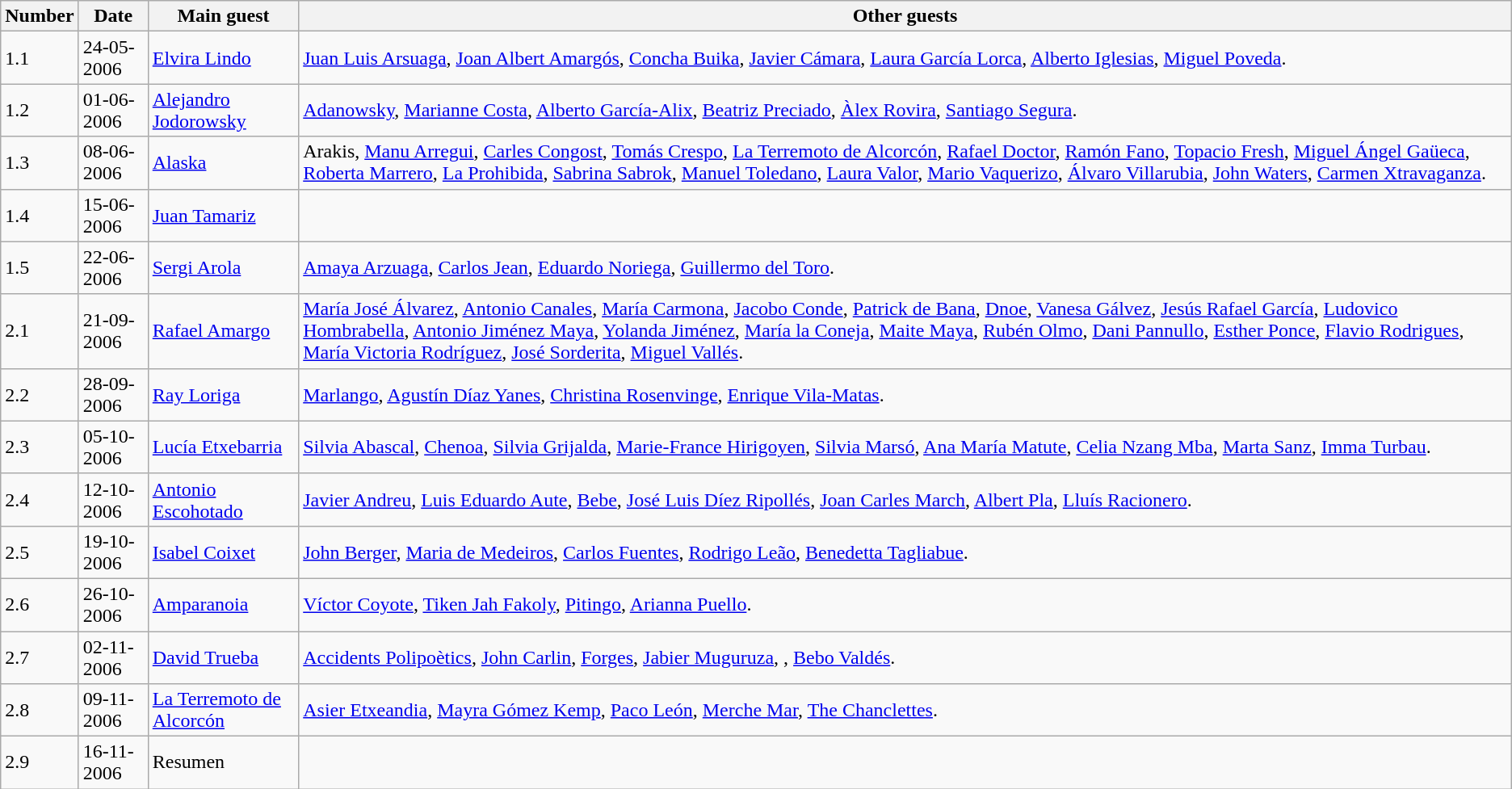<table class="wikitable">
<tr>
<th>Number</th>
<th>Date</th>
<th>Main guest</th>
<th>Other guests</th>
</tr>
<tr>
<td>1.1</td>
<td>24-05-2006</td>
<td><a href='#'>Elvira Lindo</a></td>
<td><a href='#'>Juan Luis Arsuaga</a>, <a href='#'>Joan Albert Amargós</a>, <a href='#'>Concha Buika</a>, <a href='#'>Javier Cámara</a>, <a href='#'>Laura García Lorca</a>, <a href='#'>Alberto Iglesias</a>, <a href='#'>Miguel Poveda</a>.</td>
</tr>
<tr>
<td>1.2</td>
<td>01-06-2006</td>
<td><a href='#'>Alejandro Jodorowsky</a></td>
<td><a href='#'>Adanowsky</a>, <a href='#'>Marianne Costa</a>, <a href='#'>Alberto García-Alix</a>, <a href='#'>Beatriz Preciado</a>, <a href='#'>Àlex Rovira</a>, <a href='#'>Santiago Segura</a>.</td>
</tr>
<tr>
<td>1.3</td>
<td>08-06-2006</td>
<td><a href='#'>Alaska</a></td>
<td>Arakis, <a href='#'>Manu Arregui</a>, <a href='#'>Carles Congost</a>, <a href='#'>Tomás Crespo</a>, <a href='#'>La Terremoto de Alcorcón</a>, <a href='#'>Rafael Doctor</a>, <a href='#'>Ramón Fano</a>, <a href='#'>Topacio Fresh</a>, <a href='#'>Miguel Ángel Gaüeca</a>, <a href='#'>Roberta Marrero</a>, <a href='#'>La Prohibida</a>, <a href='#'>Sabrina Sabrok</a>, <a href='#'>Manuel Toledano</a>, <a href='#'>Laura Valor</a>, <a href='#'>Mario Vaquerizo</a>, <a href='#'>Álvaro Villarubia</a>, <a href='#'>John Waters</a>, <a href='#'>Carmen Xtravaganza</a>.</td>
</tr>
<tr>
<td>1.4</td>
<td>15-06-2006</td>
<td><a href='#'>Juan Tamariz</a></td>
<td></td>
</tr>
<tr>
<td>1.5</td>
<td>22-06-2006</td>
<td><a href='#'>Sergi Arola</a></td>
<td><a href='#'>Amaya Arzuaga</a>, <a href='#'>Carlos Jean</a>, <a href='#'>Eduardo Noriega</a>, <a href='#'>Guillermo del Toro</a>.</td>
</tr>
<tr>
<td>2.1</td>
<td>21-09-2006</td>
<td><a href='#'>Rafael Amargo</a></td>
<td><a href='#'>María José Álvarez</a>, <a href='#'>Antonio Canales</a>, <a href='#'>María Carmona</a>, <a href='#'>Jacobo Conde</a>, <a href='#'>Patrick de Bana</a>, <a href='#'>Dnoe</a>, <a href='#'>Vanesa Gálvez</a>, <a href='#'>Jesús Rafael García</a>, <a href='#'>Ludovico Hombrabella</a>, <a href='#'>Antonio Jiménez Maya</a>, <a href='#'>Yolanda Jiménez</a>, <a href='#'>María la Coneja</a>, <a href='#'>Maite Maya</a>, <a href='#'>Rubén Olmo</a>, <a href='#'>Dani Pannullo</a>, <a href='#'>Esther Ponce</a>, <a href='#'>Flavio Rodrigues</a>, <a href='#'>María Victoria Rodríguez</a>, <a href='#'>José Sorderita</a>, <a href='#'>Miguel Vallés</a>.</td>
</tr>
<tr>
<td>2.2</td>
<td>28-09-2006</td>
<td><a href='#'>Ray Loriga</a></td>
<td><a href='#'>Marlango</a>, <a href='#'>Agustín Díaz Yanes</a>, <a href='#'>Christina Rosenvinge</a>, <a href='#'>Enrique Vila-Matas</a>.</td>
</tr>
<tr>
<td>2.3</td>
<td>05-10-2006</td>
<td><a href='#'>Lucía Etxebarria</a></td>
<td><a href='#'>Silvia Abascal</a>, <a href='#'>Chenoa</a>, <a href='#'>Silvia Grijalda</a>, <a href='#'>Marie-France Hirigoyen</a>, <a href='#'>Silvia Marsó</a>, <a href='#'>Ana María Matute</a>, <a href='#'>Celia Nzang Mba</a>, <a href='#'>Marta Sanz</a>, <a href='#'>Imma Turbau</a>.</td>
</tr>
<tr>
<td>2.4</td>
<td>12-10-2006</td>
<td><a href='#'>Antonio Escohotado</a></td>
<td><a href='#'>Javier Andreu</a>, <a href='#'>Luis Eduardo Aute</a>, <a href='#'>Bebe</a>, <a href='#'>José Luis Díez Ripollés</a>, <a href='#'>Joan Carles March</a>, <a href='#'>Albert Pla</a>, <a href='#'>Lluís Racionero</a>.</td>
</tr>
<tr>
<td>2.5</td>
<td>19-10-2006</td>
<td><a href='#'>Isabel Coixet</a></td>
<td><a href='#'>John Berger</a>, <a href='#'>Maria de Medeiros</a>, <a href='#'>Carlos Fuentes</a>, <a href='#'>Rodrigo Leão</a>, <a href='#'>Benedetta Tagliabue</a>.</td>
</tr>
<tr>
<td>2.6</td>
<td>26-10-2006</td>
<td><a href='#'>Amparanoia</a></td>
<td><a href='#'>Víctor Coyote</a>, <a href='#'>Tiken Jah Fakoly</a>, <a href='#'>Pitingo</a>, <a href='#'>Arianna Puello</a>.</td>
</tr>
<tr>
<td>2.7</td>
<td>02-11-2006</td>
<td><a href='#'>David Trueba</a></td>
<td><a href='#'>Accidents Polipoètics</a>, <a href='#'>John Carlin</a>, <a href='#'>Forges</a>, <a href='#'>Jabier Muguruza</a>, , <a href='#'>Bebo Valdés</a>.</td>
</tr>
<tr>
<td>2.8</td>
<td>09-11-2006</td>
<td><a href='#'>La Terremoto de Alcorcón</a></td>
<td><a href='#'>Asier Etxeandia</a>, <a href='#'>Mayra Gómez Kemp</a>, <a href='#'>Paco León</a>, <a href='#'>Merche Mar</a>, <a href='#'>The Chanclettes</a>.</td>
</tr>
<tr>
<td>2.9</td>
<td>16-11-2006</td>
<td>Resumen</td>
<td></td>
</tr>
</table>
